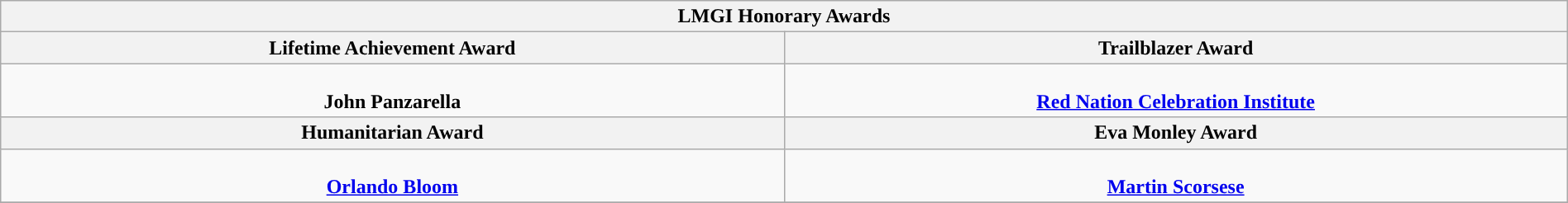<table class=wikitable width="100%">
<tr>
<th colspan="2">LMGI Honorary Awards</th>
</tr>
<tr>
<th width="50%">Lifetime Achievement Award</th>
<th width="50%">Trailblazer Award</th>
</tr>
<tr>
<td valign="top" style="text-align:center;"><br><strong>John Panzarella</strong></td>
<td valign="top" style="text-align:center;"><br><strong><a href='#'>Red Nation Celebration Institute</a></strong></td>
</tr>
<tr>
<th>Humanitarian Award</th>
<th>Eva Monley Award</th>
</tr>
<tr>
<td valign="top" style="text-align:center;”"><br><strong><a href='#'>Orlando Bloom</a></strong></td>
<td valign="top" style="text-align:center;”"><br><strong><a href='#'>Martin Scorsese</a></strong></td>
</tr>
<tr>
</tr>
</table>
